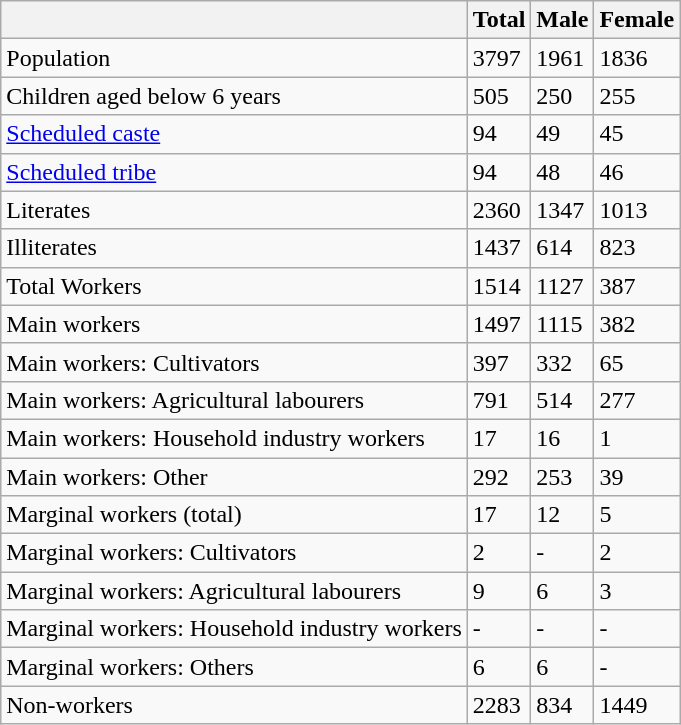<table class="wikitable sortable">
<tr>
<th></th>
<th>Total</th>
<th>Male</th>
<th>Female</th>
</tr>
<tr>
<td>Population</td>
<td>3797</td>
<td>1961</td>
<td>1836</td>
</tr>
<tr>
<td>Children aged below 6 years</td>
<td>505</td>
<td>250</td>
<td>255</td>
</tr>
<tr>
<td><a href='#'>Scheduled caste</a></td>
<td>94</td>
<td>49</td>
<td>45</td>
</tr>
<tr>
<td><a href='#'>Scheduled tribe</a></td>
<td>94</td>
<td>48</td>
<td>46</td>
</tr>
<tr>
<td>Literates</td>
<td>2360</td>
<td>1347</td>
<td>1013</td>
</tr>
<tr>
<td>Illiterates</td>
<td>1437</td>
<td>614</td>
<td>823</td>
</tr>
<tr>
<td>Total Workers</td>
<td>1514</td>
<td>1127</td>
<td>387</td>
</tr>
<tr>
<td>Main workers</td>
<td>1497</td>
<td>1115</td>
<td>382</td>
</tr>
<tr>
<td>Main workers: Cultivators</td>
<td>397</td>
<td>332</td>
<td>65</td>
</tr>
<tr>
<td>Main workers: Agricultural labourers</td>
<td>791</td>
<td>514</td>
<td>277</td>
</tr>
<tr>
<td>Main workers: Household industry workers</td>
<td>17</td>
<td>16</td>
<td>1</td>
</tr>
<tr>
<td>Main workers: Other</td>
<td>292</td>
<td>253</td>
<td>39</td>
</tr>
<tr>
<td>Marginal workers (total)</td>
<td>17</td>
<td>12</td>
<td>5</td>
</tr>
<tr>
<td>Marginal workers: Cultivators</td>
<td>2</td>
<td>-</td>
<td>2</td>
</tr>
<tr>
<td>Marginal workers: Agricultural labourers</td>
<td>9</td>
<td>6</td>
<td>3</td>
</tr>
<tr>
<td>Marginal workers: Household industry workers</td>
<td>-</td>
<td>-</td>
<td>-</td>
</tr>
<tr>
<td>Marginal workers: Others</td>
<td>6</td>
<td>6</td>
<td>-</td>
</tr>
<tr>
<td>Non-workers</td>
<td>2283</td>
<td>834</td>
<td>1449</td>
</tr>
</table>
